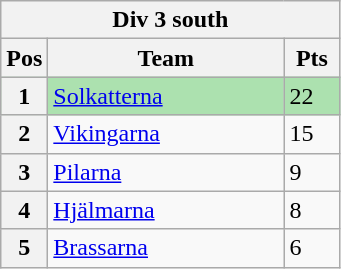<table class="wikitable">
<tr>
<th colspan="3">Div 3 south</th>
</tr>
<tr>
<th width=20>Pos</th>
<th width=150>Team</th>
<th width=30>Pts</th>
</tr>
<tr style="background:#ACE1AF;">
<th>1</th>
<td><a href='#'>Solkatterna</a></td>
<td>22</td>
</tr>
<tr>
<th>2</th>
<td><a href='#'>Vikingarna</a></td>
<td>15</td>
</tr>
<tr>
<th>3</th>
<td><a href='#'>Pilarna</a></td>
<td>9</td>
</tr>
<tr>
<th>4</th>
<td><a href='#'>Hjälmarna</a></td>
<td>8</td>
</tr>
<tr>
<th>5</th>
<td><a href='#'>Brassarna</a></td>
<td>6</td>
</tr>
</table>
